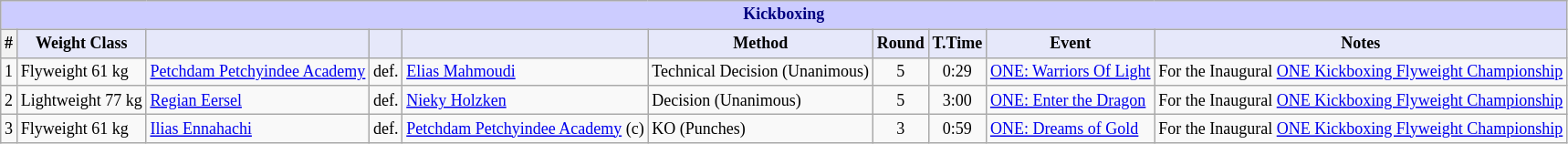<table class="wikitable" style="font-size: 75%;">
<tr>
<th colspan="10" style="background-color: #ccf; color: #000080; text-align: center;"><strong>Kickboxing</strong></th>
</tr>
<tr>
<th scope="col">#</th>
<th colspan="1" style="background-color: #E6E8FA; color: #000000; text-align: center;">Weight Class</th>
<th colspan="1" style="background-color: #E6E8FA; color: #000000; text-align: center;"></th>
<th colspan="1" style="background-color: #E6E8FA; color: #000000; text-align: center;"></th>
<th colspan="1" style="background-color: #E6E8FA; color: #000000; text-align: center;"></th>
<th colspan="1" style="background-color: #E6E8FA; color: #000000; text-align: center;">Method</th>
<th colspan="1" style="background-color: #E6E8FA; color: #000000; text-align: center;">Round</th>
<th colspan="1" style="background-color: #E6E8FA; color: #000000; text-align: center;">T.Time</th>
<th colspan="1" style="background-color: #E6E8FA; color: #000000; text-align: center;">Event</th>
<th colspan="1" style="background-color: #E6E8FA; color: #000000; text-align: center;">Notes</th>
</tr>
<tr>
<td>1</td>
<td>Flyweight 61 kg</td>
<td> <a href='#'>Petchdam Petchyindee Academy</a></td>
<td>def.</td>
<td> <a href='#'>Elias Mahmoudi</a></td>
<td>Technical Decision (Unanimous)</td>
<td align=center>5</td>
<td align=center>0:29</td>
<td><a href='#'>ONE: Warriors Of Light</a></td>
<td>For the Inaugural <a href='#'>ONE Kickboxing Flyweight Championship</a></td>
</tr>
<tr>
<td>2</td>
<td>Lightweight 77 kg</td>
<td> <a href='#'>Regian Eersel</a></td>
<td>def.</td>
<td> <a href='#'>Nieky Holzken</a></td>
<td>Decision (Unanimous)</td>
<td align=center>5</td>
<td align=center>3:00</td>
<td><a href='#'>ONE: Enter the Dragon</a></td>
<td>For the Inaugural <a href='#'>ONE Kickboxing Flyweight Championship</a></td>
</tr>
<tr>
<td>3</td>
<td>Flyweight 61 kg</td>
<td> <a href='#'>Ilias Ennahachi</a></td>
<td>def.</td>
<td> <a href='#'>Petchdam Petchyindee Academy</a> (c)</td>
<td>KO (Punches)</td>
<td align=center>3</td>
<td align=center>0:59</td>
<td><a href='#'>ONE: Dreams of Gold</a></td>
<td>For the Inaugural <a href='#'>ONE Kickboxing Flyweight Championship</a></td>
</tr>
</table>
